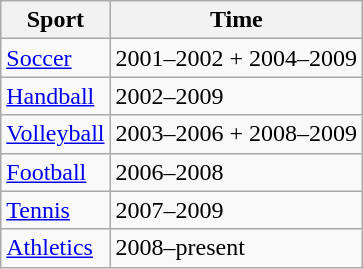<table class="wikitable">
<tr>
<th>Sport</th>
<th>Time</th>
</tr>
<tr>
<td><a href='#'>Soccer</a></td>
<td>2001–2002 + 2004–2009</td>
</tr>
<tr>
<td><a href='#'>Handball</a></td>
<td>2002–2009</td>
</tr>
<tr>
<td><a href='#'>Volleyball</a></td>
<td>2003–2006 + 2008–2009</td>
</tr>
<tr>
<td><a href='#'>Football</a></td>
<td>2006–2008</td>
</tr>
<tr>
<td><a href='#'>Tennis</a></td>
<td>2007–2009</td>
</tr>
<tr>
<td><a href='#'>Athletics</a></td>
<td>2008–present</td>
</tr>
</table>
